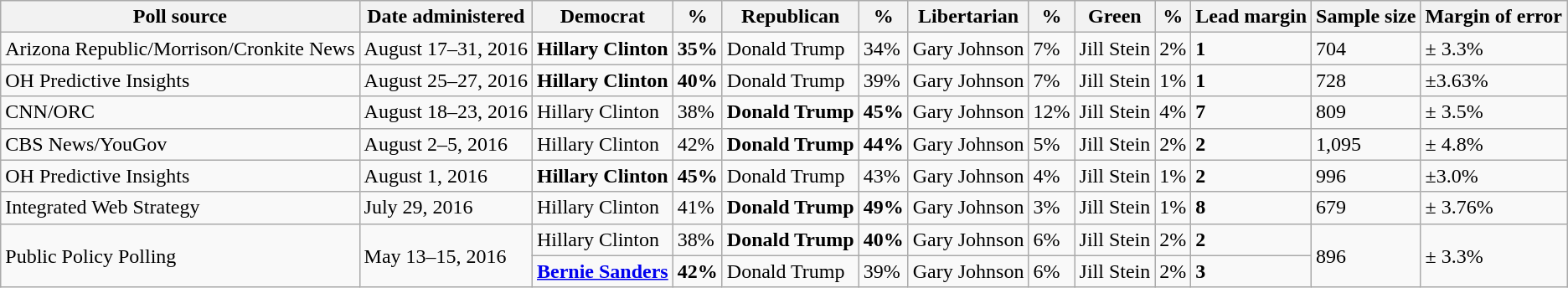<table class="wikitable">
<tr valign=bottom>
<th>Poll source</th>
<th>Date administered</th>
<th>Democrat</th>
<th>%</th>
<th>Republican</th>
<th>%</th>
<th>Libertarian</th>
<th>%</th>
<th>Green</th>
<th>%</th>
<th>Lead margin</th>
<th>Sample size</th>
<th>Margin of error</th>
</tr>
<tr>
<td>Arizona Republic/Morrison/Cronkite News</td>
<td>August 17–31, 2016</td>
<td><strong>Hillary Clinton</strong></td>
<td><strong>35%</strong></td>
<td>Donald Trump</td>
<td>34%</td>
<td>Gary Johnson</td>
<td>7%</td>
<td>Jill Stein</td>
<td>2%</td>
<td><strong>1</strong></td>
<td>704</td>
<td>± 3.3%</td>
</tr>
<tr>
<td>OH Predictive Insights</td>
<td>August 25–27, 2016</td>
<td><strong>Hillary Clinton</strong></td>
<td><strong>40%</strong></td>
<td>Donald Trump</td>
<td>39%</td>
<td>Gary Johnson</td>
<td>7%</td>
<td>Jill Stein</td>
<td>1%</td>
<td><strong>1</strong></td>
<td>728</td>
<td>±3.63%</td>
</tr>
<tr>
<td>CNN/ORC</td>
<td>August 18–23, 2016</td>
<td>Hillary Clinton</td>
<td>38%</td>
<td><strong>Donald Trump</strong></td>
<td><strong>45%</strong></td>
<td>Gary Johnson</td>
<td>12%</td>
<td>Jill Stein</td>
<td>4%</td>
<td><strong>7</strong></td>
<td>809</td>
<td>± 3.5%</td>
</tr>
<tr>
<td>CBS News/YouGov</td>
<td>August 2–5, 2016</td>
<td>Hillary Clinton</td>
<td>42%</td>
<td><strong>Donald Trump</strong></td>
<td><strong>44%</strong></td>
<td>Gary Johnson</td>
<td>5%</td>
<td>Jill Stein</td>
<td>2%</td>
<td><strong>2</strong></td>
<td>1,095</td>
<td>± 4.8%</td>
</tr>
<tr>
<td>OH Predictive Insights</td>
<td>August 1, 2016</td>
<td><strong>Hillary Clinton</strong></td>
<td><strong>45%</strong></td>
<td>Donald Trump</td>
<td>43%</td>
<td>Gary Johnson</td>
<td>4%</td>
<td>Jill Stein</td>
<td>1%</td>
<td><strong>2</strong></td>
<td>996</td>
<td>±3.0%</td>
</tr>
<tr>
<td>Integrated Web Strategy</td>
<td>July 29, 2016</td>
<td>Hillary Clinton</td>
<td>41%</td>
<td><strong>Donald Trump</strong></td>
<td><strong>49%</strong></td>
<td>Gary Johnson</td>
<td>3%</td>
<td>Jill Stein</td>
<td>1%</td>
<td><strong>8</strong></td>
<td>679</td>
<td>± 3.76%</td>
</tr>
<tr>
<td rowspan=2>Public Policy Polling</td>
<td rowspan=2>May 13–15, 2016</td>
<td>Hillary Clinton</td>
<td>38%</td>
<td><strong>Donald Trump</strong></td>
<td><strong>40%</strong></td>
<td>Gary Johnson</td>
<td>6%</td>
<td>Jill Stein</td>
<td>2%</td>
<td><strong>2</strong></td>
<td rowspan=2>896</td>
<td rowspan=2>± 3.3%</td>
</tr>
<tr>
<td><strong><a href='#'>Bernie Sanders</a></strong></td>
<td><strong>42%</strong></td>
<td>Donald Trump</td>
<td>39%</td>
<td>Gary Johnson</td>
<td>6%</td>
<td>Jill Stein</td>
<td>2%</td>
<td><strong>3</strong></td>
</tr>
</table>
